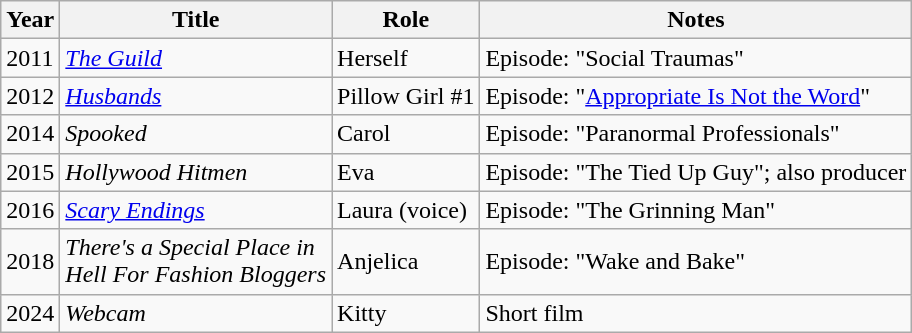<table class="wikitable sortable">
<tr>
<th>Year</th>
<th>Title</th>
<th>Role</th>
<th scope="col" class="unsortable">Notes</th>
</tr>
<tr>
<td>2011</td>
<td><a href='#'><em>The Guild</em></a></td>
<td>Herself</td>
<td>Episode: "Social Traumas"</td>
</tr>
<tr>
<td>2012</td>
<td><em><a href='#'>Husbands</a></em></td>
<td>Pillow Girl #1</td>
<td>Episode: "<a href='#'>Appropriate Is Not the Word</a>"</td>
</tr>
<tr>
<td>2014</td>
<td><em>Spooked</em></td>
<td>Carol</td>
<td>Episode: "Paranormal Professionals"</td>
</tr>
<tr>
<td>2015</td>
<td><em>Hollywood Hitmen</em></td>
<td>Eva</td>
<td>Episode: "The Tied Up Guy"; also producer</td>
</tr>
<tr>
<td>2016</td>
<td><em><a href='#'>Scary Endings</a></em></td>
<td>Laura (voice)</td>
<td>Episode: "The Grinning Man"</td>
</tr>
<tr>
<td>2018</td>
<td><em>There's a Special Place in<br>Hell For Fashion Bloggers</em></td>
<td>Anjelica</td>
<td>Episode: "Wake and Bake"</td>
</tr>
<tr>
<td>2024</td>
<td><em>Webcam</em></td>
<td>Kitty</td>
<td>Short film</td>
</tr>
</table>
